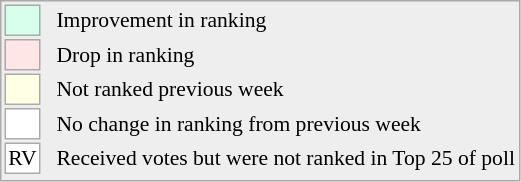<table style="font-size:90%; border:1px solid #aaa; white-space:nowrap; background:#eee;">
<tr>
<td style="background:#d8ffeb; width:20px; border:1px solid #aaa;"> </td>
<td rowspan=5> </td>
<td>Improvement in ranking</td>
</tr>
<tr>
<td style="background:#ffe6e6; width:20px; border:1px solid #aaa;"> </td>
<td>Drop in ranking</td>
</tr>
<tr>
<td style="background:#ffffe6; width:20px; border:1px solid #aaa;"> </td>
<td>Not ranked previous week</td>
</tr>
<tr>
<td style="background:#fff; width:20px; border:1px solid #aaa;"> </td>
<td>No change in ranking from previous week</td>
</tr>
<tr>
<td style="text-align:center; width:20px; border:1px solid #aaa; background:white;">RV</td>
<td>Received votes but were not ranked in Top 25 of poll</td>
</tr>
<tr>
</tr>
</table>
